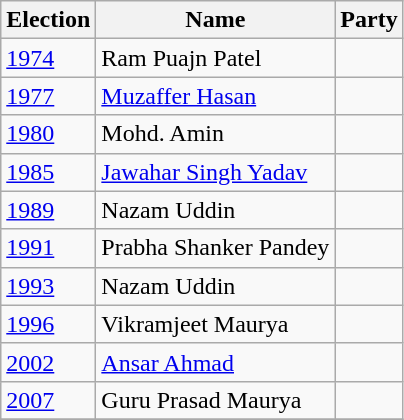<table class="wikitable sortable">
<tr>
<th>Election</th>
<th>Name</th>
<th colspan=2>Party</th>
</tr>
<tr>
<td><a href='#'>1974</a></td>
<td>Ram Puajn Patel</td>
<td></td>
</tr>
<tr>
<td><a href='#'>1977</a></td>
<td><a href='#'>Muzaffer Hasan</a></td>
<td></td>
</tr>
<tr>
<td><a href='#'>1980</a></td>
<td>Mohd. Amin</td>
<td></td>
</tr>
<tr>
<td><a href='#'>1985</a></td>
<td><a href='#'>Jawahar Singh Yadav</a></td>
<td></td>
</tr>
<tr>
<td><a href='#'>1989</a></td>
<td>Nazam Uddin</td>
<td></td>
</tr>
<tr>
<td><a href='#'>1991</a></td>
<td>Prabha Shanker Pandey</td>
<td></td>
</tr>
<tr>
<td><a href='#'>1993</a></td>
<td>Nazam Uddin</td>
<td></td>
</tr>
<tr>
<td><a href='#'>1996</a></td>
<td>Vikramjeet Maurya</td>
<td></td>
</tr>
<tr>
<td><a href='#'>2002</a></td>
<td><a href='#'>Ansar Ahmad</a></td>
<td></td>
</tr>
<tr>
<td><a href='#'>2007</a></td>
<td>Guru Prasad Maurya</td>
<td></td>
</tr>
<tr>
</tr>
</table>
